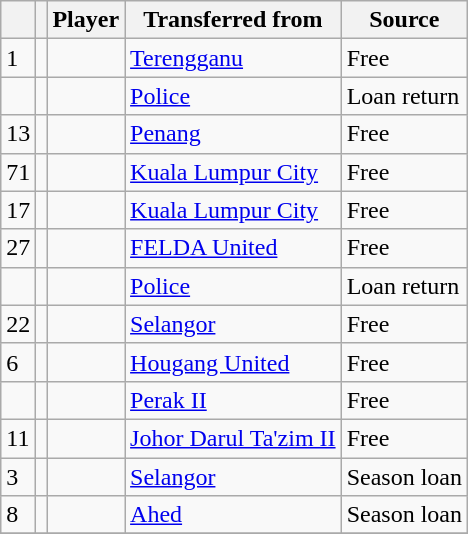<table class="wikitable plainrowheaders sortable">
<tr>
<th></th>
<th></th>
<th scope=col>Player</th>
<th>Transferred from</th>
<th scope=col>Source</th>
</tr>
<tr>
<td>1</td>
<td></td>
<td></td>
<td> <a href='#'>Terengganu</a></td>
<td>Free</td>
</tr>
<tr>
<td></td>
<td></td>
<td></td>
<td> <a href='#'>Police</a></td>
<td>Loan return</td>
</tr>
<tr>
<td>13</td>
<td></td>
<td></td>
<td> <a href='#'>Penang</a></td>
<td>Free</td>
</tr>
<tr>
<td>71</td>
<td></td>
<td></td>
<td> <a href='#'>Kuala Lumpur City</a></td>
<td>Free</td>
</tr>
<tr>
<td>17</td>
<td></td>
<td></td>
<td> <a href='#'>Kuala Lumpur City</a></td>
<td>Free</td>
</tr>
<tr>
<td>27</td>
<td></td>
<td></td>
<td> <a href='#'>FELDA United</a></td>
<td>Free</td>
</tr>
<tr>
<td></td>
<td></td>
<td></td>
<td> <a href='#'>Police</a></td>
<td>Loan return</td>
</tr>
<tr>
<td>22</td>
<td></td>
<td></td>
<td> <a href='#'>Selangor</a></td>
<td>Free</td>
</tr>
<tr>
<td>6</td>
<td></td>
<td></td>
<td> <a href='#'>Hougang United</a></td>
<td>Free</td>
</tr>
<tr>
<td></td>
<td></td>
<td></td>
<td> <a href='#'>Perak II</a></td>
<td>Free</td>
</tr>
<tr>
<td>11</td>
<td></td>
<td></td>
<td> <a href='#'>Johor Darul Ta'zim II</a></td>
<td>Free</td>
</tr>
<tr>
<td>3</td>
<td></td>
<td></td>
<td> <a href='#'>Selangor</a></td>
<td>Season loan </td>
</tr>
<tr>
<td>8</td>
<td></td>
<td></td>
<td> <a href='#'>Ahed</a></td>
<td>Season loan </td>
</tr>
<tr>
</tr>
</table>
